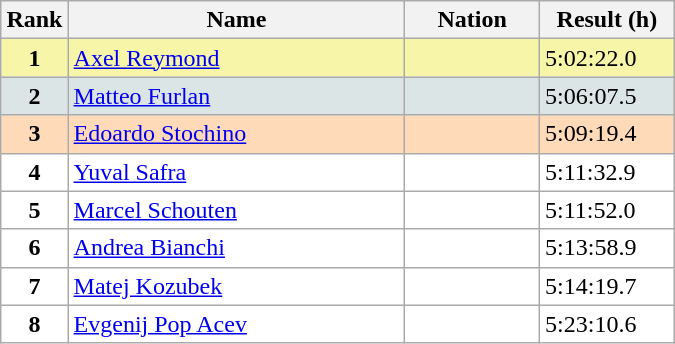<table class="wikitable" style= "background-color:#FFFFFF; width: 450px;">
<tr style="background-color:#EFEFEF; text-align:left;">
<th width="10%">Rank</th>
<th width="50%">Name</th>
<th width="20%">Nation</th>
<th width="20%">Result (h)</th>
</tr>
<tr style="background-color:#F7F6A8;">
<td style="text-align:center"><strong>1</strong></td>
<td><a href='#'>Axel Reymond</a></td>
<td></td>
<td>5:02:22.0</td>
</tr>
<tr style="background-color:#DCE5E5;">
<td style="text-align:center"><strong>2</strong></td>
<td><a href='#'>Matteo Furlan</a></td>
<td></td>
<td>5:06:07.5</td>
</tr>
<tr style="background-color:#FFDAB9;">
<td style="text-align:center"><strong>3</strong></td>
<td><a href='#'>Edoardo Stochino</a></td>
<td></td>
<td>5:09:19.4</td>
</tr>
<tr style="background-color:#FFFFFF;">
<td style="text-align:center"><strong>4</strong></td>
<td><a href='#'>Yuval Safra</a></td>
<td></td>
<td>5:11:32.9</td>
</tr>
<tr style="background-color:#FFFFFF;">
<td style="text-align:center"><strong>5</strong></td>
<td><a href='#'>Marcel Schouten</a></td>
<td></td>
<td>5:11:52.0</td>
</tr>
<tr style="background-color:#FFFFFF;">
<td style="text-align:center"><strong>6</strong></td>
<td><a href='#'>Andrea Bianchi</a></td>
<td></td>
<td>5:13:58.9</td>
</tr>
<tr style="background-color:#FFFFFF;">
<td style="text-align:center"><strong>7</strong></td>
<td><a href='#'>Matej Kozubek</a></td>
<td></td>
<td>5:14:19.7</td>
</tr>
<tr style="background-color:#FFFFFF;">
<td style="text-align:center"><strong>8</strong></td>
<td><a href='#'>Evgenij Pop Acev</a></td>
<td></td>
<td>5:23:10.6</td>
</tr>
</table>
